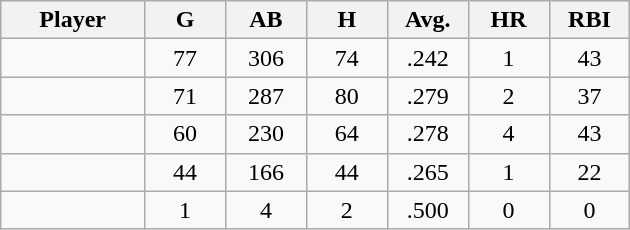<table class="wikitable sortable">
<tr>
<th bgcolor="#DDDDFF" width="16%">Player</th>
<th bgcolor="#DDDDFF" width="9%">G</th>
<th bgcolor="#DDDDFF" width="9%">AB</th>
<th bgcolor="#DDDDFF" width="9%">H</th>
<th bgcolor="#DDDDFF" width="9%">Avg.</th>
<th bgcolor="#DDDDFF" width="9%">HR</th>
<th bgcolor="#DDDDFF" width="9%">RBI</th>
</tr>
<tr align="center">
<td></td>
<td>77</td>
<td>306</td>
<td>74</td>
<td>.242</td>
<td>1</td>
<td>43</td>
</tr>
<tr align="center">
<td></td>
<td>71</td>
<td>287</td>
<td>80</td>
<td>.279</td>
<td>2</td>
<td>37</td>
</tr>
<tr align="center">
<td></td>
<td>60</td>
<td>230</td>
<td>64</td>
<td>.278</td>
<td>4</td>
<td>43</td>
</tr>
<tr align="center">
<td></td>
<td>44</td>
<td>166</td>
<td>44</td>
<td>.265</td>
<td>1</td>
<td>22</td>
</tr>
<tr align="center">
<td></td>
<td>1</td>
<td>4</td>
<td>2</td>
<td>.500</td>
<td>0</td>
<td>0</td>
</tr>
</table>
